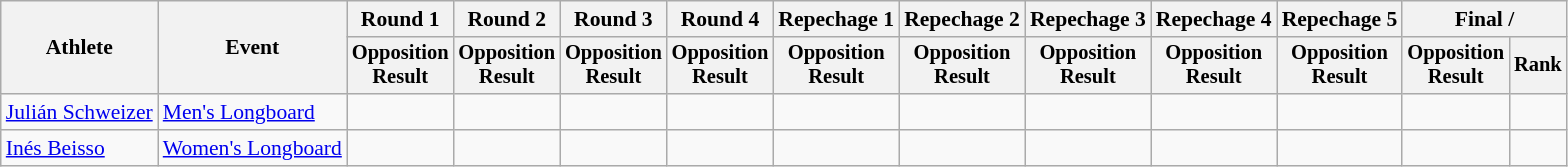<table class=wikitable style=font-size:90%;text-align:center>
<tr>
<th rowspan=2>Athlete</th>
<th rowspan=2>Event</th>
<th>Round 1</th>
<th>Round 2</th>
<th>Round 3</th>
<th>Round 4</th>
<th>Repechage 1</th>
<th>Repechage 2</th>
<th>Repechage 3</th>
<th>Repechage 4</th>
<th>Repechage 5</th>
<th colspan=2>Final / </th>
</tr>
<tr style=font-size:95%>
<th>Opposition<br>Result</th>
<th>Opposition<br>Result</th>
<th>Opposition<br>Result</th>
<th>Opposition<br>Result</th>
<th>Opposition<br>Result</th>
<th>Opposition<br>Result</th>
<th>Opposition<br>Result</th>
<th>Opposition<br>Result</th>
<th>Opposition<br>Result</th>
<th>Opposition<br>Result</th>
<th>Rank</th>
</tr>
<tr>
<td align=left><a href='#'>Julián Schweizer</a></td>
<td align=left><a href='#'>Men's Longboard</a></td>
<td></td>
<td></td>
<td></td>
<td></td>
<td></td>
<td></td>
<td></td>
<td></td>
<td></td>
<td></td>
<td></td>
</tr>
<tr>
<td align=left><a href='#'>Inés Beisso</a></td>
<td align=left><a href='#'>Women's Longboard</a></td>
<td></td>
<td></td>
<td></td>
<td></td>
<td></td>
<td></td>
<td></td>
<td></td>
<td></td>
<td></td>
<td></td>
</tr>
</table>
